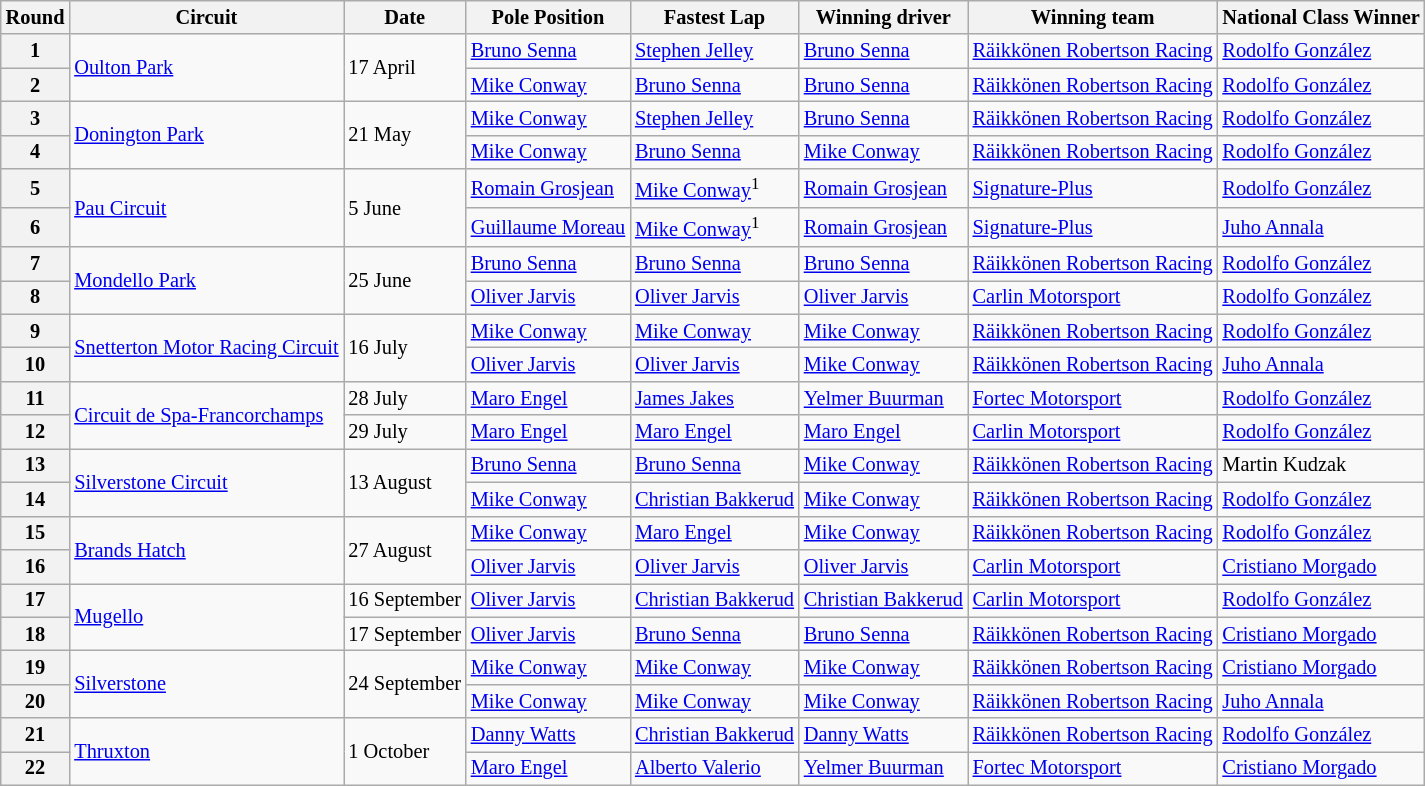<table class="wikitable" style="font-size: 85%;">
<tr>
<th>Round</th>
<th>Circuit</th>
<th>Date</th>
<th>Pole Position</th>
<th>Fastest Lap</th>
<th>Winning driver</th>
<th>Winning team</th>
<th>National Class Winner</th>
</tr>
<tr>
<th>1</th>
<td rowspan=2> <a href='#'>Oulton Park</a></td>
<td rowspan=2>17 April</td>
<td> <a href='#'>Bruno Senna</a></td>
<td> <a href='#'>Stephen Jelley</a></td>
<td> <a href='#'>Bruno Senna</a></td>
<td nowrap> <a href='#'>Räikkönen Robertson Racing</a></td>
<td nowrap> <a href='#'>Rodolfo González</a></td>
</tr>
<tr>
<th>2</th>
<td> <a href='#'>Mike Conway</a></td>
<td> <a href='#'>Bruno Senna</a></td>
<td> <a href='#'>Bruno Senna</a></td>
<td> <a href='#'>Räikkönen Robertson Racing</a></td>
<td> <a href='#'>Rodolfo González</a></td>
</tr>
<tr>
<th>3</th>
<td rowspan=2> <a href='#'>Donington Park</a></td>
<td rowspan=2>21 May</td>
<td> <a href='#'>Mike Conway</a></td>
<td> <a href='#'>Stephen Jelley</a></td>
<td> <a href='#'>Bruno Senna</a></td>
<td> <a href='#'>Räikkönen Robertson Racing</a></td>
<td> <a href='#'>Rodolfo González</a></td>
</tr>
<tr>
<th>4</th>
<td> <a href='#'>Mike Conway</a></td>
<td> <a href='#'>Bruno Senna</a></td>
<td> <a href='#'>Mike Conway</a></td>
<td> <a href='#'>Räikkönen Robertson Racing</a></td>
<td> <a href='#'>Rodolfo González</a></td>
</tr>
<tr>
<th>5</th>
<td rowspan=2> <a href='#'>Pau Circuit</a></td>
<td rowspan=2>5 June</td>
<td> <a href='#'>Romain Grosjean</a></td>
<td> <a href='#'>Mike Conway</a><sup>1</sup></td>
<td> <a href='#'>Romain Grosjean</a></td>
<td> <a href='#'>Signature-Plus</a></td>
<td> <a href='#'>Rodolfo González</a></td>
</tr>
<tr>
<th>6</th>
<td nowrap> <a href='#'>Guillaume Moreau</a></td>
<td> <a href='#'>Mike Conway</a><sup>1</sup></td>
<td> <a href='#'>Romain Grosjean</a></td>
<td> <a href='#'>Signature-Plus</a></td>
<td> <a href='#'>Juho Annala</a></td>
</tr>
<tr>
<th>7</th>
<td rowspan=2> <a href='#'>Mondello Park</a></td>
<td rowspan=2>25 June</td>
<td> <a href='#'>Bruno Senna</a></td>
<td> <a href='#'>Bruno Senna</a></td>
<td> <a href='#'>Bruno Senna</a></td>
<td> <a href='#'>Räikkönen Robertson Racing</a></td>
<td> <a href='#'>Rodolfo González</a></td>
</tr>
<tr>
<th>8</th>
<td> <a href='#'>Oliver Jarvis</a></td>
<td> <a href='#'>Oliver Jarvis</a></td>
<td> <a href='#'>Oliver Jarvis</a></td>
<td> <a href='#'>Carlin Motorsport</a></td>
<td> <a href='#'>Rodolfo González</a></td>
</tr>
<tr>
<th>9</th>
<td rowspan=2 nowrap> <a href='#'>Snetterton Motor Racing Circuit</a></td>
<td rowspan=2>16 July</td>
<td> <a href='#'>Mike Conway</a></td>
<td> <a href='#'>Mike Conway</a></td>
<td> <a href='#'>Mike Conway</a></td>
<td> <a href='#'>Räikkönen Robertson Racing</a></td>
<td> <a href='#'>Rodolfo González</a></td>
</tr>
<tr>
<th>10</th>
<td> <a href='#'>Oliver Jarvis</a></td>
<td> <a href='#'>Oliver Jarvis</a></td>
<td> <a href='#'>Mike Conway</a></td>
<td> <a href='#'>Räikkönen Robertson Racing</a></td>
<td> <a href='#'>Juho Annala</a></td>
</tr>
<tr>
<th>11</th>
<td rowspan=2 nowrap> <a href='#'>Circuit de Spa-Francorchamps</a></td>
<td>28 July</td>
<td> <a href='#'>Maro Engel</a></td>
<td> <a href='#'>James Jakes</a></td>
<td> <a href='#'>Yelmer Buurman</a></td>
<td> <a href='#'>Fortec Motorsport</a></td>
<td> <a href='#'>Rodolfo González</a></td>
</tr>
<tr>
<th>12</th>
<td>29 July</td>
<td> <a href='#'>Maro Engel</a></td>
<td> <a href='#'>Maro Engel</a></td>
<td> <a href='#'>Maro Engel</a></td>
<td> <a href='#'>Carlin Motorsport</a></td>
<td> <a href='#'>Rodolfo González</a></td>
</tr>
<tr>
<th>13</th>
<td rowspan=2> <a href='#'>Silverstone Circuit</a></td>
<td rowspan=2>13 August</td>
<td> <a href='#'>Bruno Senna</a></td>
<td> <a href='#'>Bruno Senna</a></td>
<td> <a href='#'>Mike Conway</a></td>
<td> <a href='#'>Räikkönen Robertson Racing</a></td>
<td> Martin Kudzak</td>
</tr>
<tr>
<th>14</th>
<td> <a href='#'>Mike Conway</a></td>
<td> <a href='#'>Christian Bakkerud</a></td>
<td> <a href='#'>Mike Conway</a></td>
<td> <a href='#'>Räikkönen Robertson Racing</a></td>
<td> <a href='#'>Rodolfo González</a></td>
</tr>
<tr>
<th>15</th>
<td rowspan=2> <a href='#'>Brands Hatch</a></td>
<td rowspan=2>27 August</td>
<td> <a href='#'>Mike Conway</a></td>
<td> <a href='#'>Maro Engel</a></td>
<td> <a href='#'>Mike Conway</a></td>
<td> <a href='#'>Räikkönen Robertson Racing</a></td>
<td> <a href='#'>Rodolfo González</a></td>
</tr>
<tr>
<th>16</th>
<td> <a href='#'>Oliver Jarvis</a></td>
<td> <a href='#'>Oliver Jarvis</a></td>
<td> <a href='#'>Oliver Jarvis</a></td>
<td> <a href='#'>Carlin Motorsport</a></td>
<td nowrap> <a href='#'>Cristiano Morgado</a></td>
</tr>
<tr>
<th>17</th>
<td rowspan=2> <a href='#'>Mugello</a></td>
<td nowrap>16 September</td>
<td> <a href='#'>Oliver Jarvis</a></td>
<td nowrap> <a href='#'>Christian Bakkerud</a></td>
<td nowrap> <a href='#'>Christian Bakkerud</a></td>
<td> <a href='#'>Carlin Motorsport</a></td>
<td> <a href='#'>Rodolfo González</a></td>
</tr>
<tr>
<th>18</th>
<td nowrap>17 September</td>
<td> <a href='#'>Oliver Jarvis</a></td>
<td> <a href='#'>Bruno Senna</a></td>
<td> <a href='#'>Bruno Senna</a></td>
<td> <a href='#'>Räikkönen Robertson Racing</a></td>
<td> <a href='#'>Cristiano Morgado</a></td>
</tr>
<tr>
<th>19</th>
<td rowspan=2> <a href='#'>Silverstone</a></td>
<td rowspan=2>24 September</td>
<td> <a href='#'>Mike Conway</a></td>
<td> <a href='#'>Mike Conway</a></td>
<td> <a href='#'>Mike Conway</a></td>
<td> <a href='#'>Räikkönen Robertson Racing</a></td>
<td> <a href='#'>Cristiano Morgado</a></td>
</tr>
<tr>
<th>20</th>
<td> <a href='#'>Mike Conway</a></td>
<td> <a href='#'>Mike Conway</a></td>
<td> <a href='#'>Mike Conway</a></td>
<td> <a href='#'>Räikkönen Robertson Racing</a></td>
<td> <a href='#'>Juho Annala</a></td>
</tr>
<tr>
<th>21</th>
<td rowspan=2> <a href='#'>Thruxton</a></td>
<td rowspan=2>1 October</td>
<td> <a href='#'>Danny Watts</a></td>
<td> <a href='#'>Christian Bakkerud</a></td>
<td> <a href='#'>Danny Watts</a></td>
<td> <a href='#'>Räikkönen Robertson Racing</a></td>
<td> <a href='#'>Rodolfo González</a></td>
</tr>
<tr>
<th>22</th>
<td> <a href='#'>Maro Engel</a></td>
<td> <a href='#'>Alberto Valerio</a></td>
<td> <a href='#'>Yelmer Buurman</a></td>
<td> <a href='#'>Fortec Motorsport</a></td>
<td> <a href='#'>Cristiano Morgado</a></td>
</tr>
</table>
